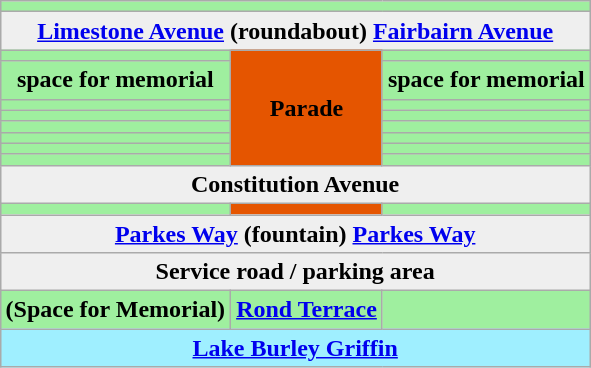<table border="1" cellpadding="2" align="right" style="margin-left:1em;float:right;clear:right;" class=wikitable>
<tr>
<th style="background:#9fef9f;" colspan="3" align="center"></th>
</tr>
<tr>
<th style="background:#efefef;" colspan="3" align="center"><a href='#'>Limestone Avenue</a> (roundabout) <a href='#'>Fairbairn Avenue</a></th>
</tr>
<tr>
<th style="background:#9fef9f;"></th>
<th rowspan="8" style="background:#e55500;" align="center">Parade</th>
<th style="background:#9fef9f;" align="right"></th>
</tr>
<tr>
<th style="background:#9fef9f;">space for memorial</th>
<th style="background:#9fef9f;" align="right">space for memorial</th>
</tr>
<tr>
<th style="background:#9fef9f;"></th>
<th style="background:#9fef9f;" align="right"></th>
</tr>
<tr>
<th style="background:#9fef9f;"></th>
<th style="background:#9fef9f;" align="right"></th>
</tr>
<tr>
<th style="background:#9fef9f;"></th>
<th style="background:#9fef9f;" align="right"></th>
</tr>
<tr>
<th style="background:#9fef9f;"></th>
<th style="background:#9fef9f;" align="right"></th>
</tr>
<tr>
<th style="background:#9fef9f;"></th>
<th style="background:#9fef9f;" align="right"></th>
</tr>
<tr>
<th style="background:#9fef9f;"></th>
<th style="background:#9fef9f;" align="right"></th>
</tr>
<tr>
<th style="background:#efefef;" colspan="3" align="center">Constitution Avenue</th>
</tr>
<tr>
<th style="background:#9fef9f;"></th>
<th style="background:#e55500;"></th>
<th style="background:#9fef9f;" align="right"></th>
</tr>
<tr>
<th style="background:#efefef;" colspan="3" align="center"><a href='#'>Parkes Way</a> (fountain) <a href='#'>Parkes Way</a></th>
</tr>
<tr>
<th style="background:#efefef;" colspan="3" align="center">Service road / parking area</th>
</tr>
<tr>
<th style="background:#9fef9f;">(Space for Memorial)</th>
<th style="background:#9fef9f;"><a href='#'>Rond Terrace</a></th>
<th style="background:#9fef9f;" align="right"></th>
</tr>
<tr>
<th style="background:#9fefff;" colspan="3" align="center"><a href='#'>Lake Burley Griffin</a></th>
</tr>
</table>
